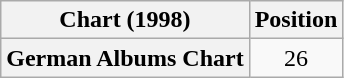<table class="wikitable sortable plainrowheaders">
<tr>
<th scope="col">Chart (1998)</th>
<th scope="col">Position</th>
</tr>
<tr>
<th scope="row">German Albums Chart</th>
<td align="center">26</td>
</tr>
</table>
